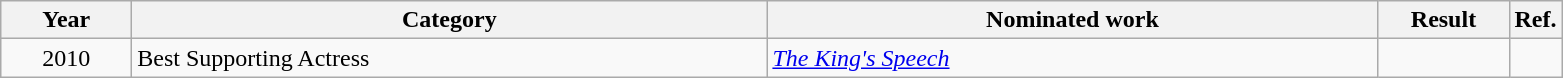<table class=wikitable>
<tr>
<th scope="col" style="width:5em;">Year</th>
<th scope="col" style="width:26em;">Category</th>
<th scope="col" style="width:25em;">Nominated work</th>
<th scope="col" style="width:5em;">Result</th>
<th>Ref.</th>
</tr>
<tr>
<td style="text-align:center;">2010</td>
<td>Best Supporting Actress</td>
<td><em><a href='#'>The King's Speech</a></em></td>
<td></td>
<td></td>
</tr>
</table>
